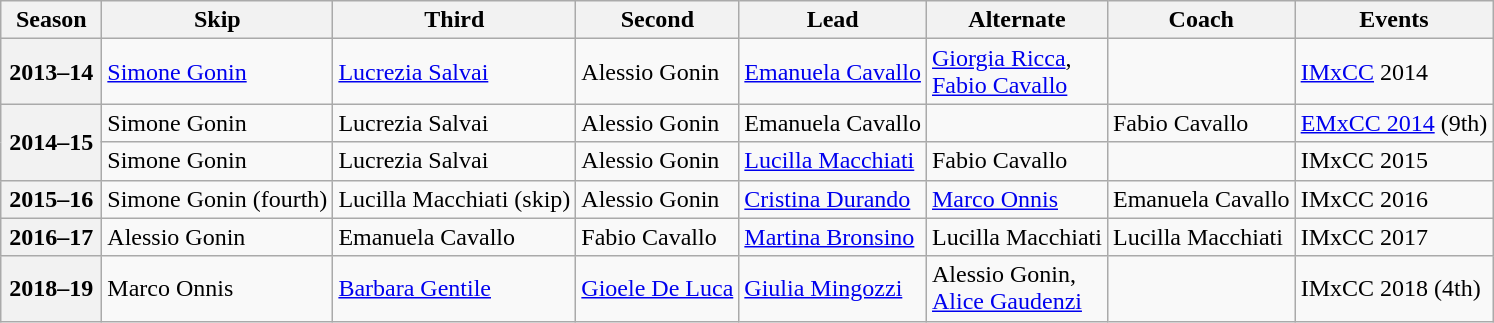<table class="wikitable">
<tr>
<th scope="col" width="60">Season</th>
<th scope="col">Skip</th>
<th scope="col">Third</th>
<th scope="col">Second</th>
<th scope="col">Lead</th>
<th scope="col">Alternate</th>
<th scope="col">Coach</th>
<th scope="col">Events</th>
</tr>
<tr>
<th scope="row">2013–14</th>
<td><a href='#'>Simone Gonin</a></td>
<td><a href='#'>Lucrezia Salvai</a></td>
<td>Alessio Gonin</td>
<td><a href='#'>Emanuela Cavallo</a></td>
<td><a href='#'>Giorgia Ricca</a>,<br><a href='#'>Fabio Cavallo</a></td>
<td></td>
<td><a href='#'>IMxCC</a> 2014 </td>
</tr>
<tr>
<th scope="row" rowspan="2">2014–15</th>
<td>Simone Gonin</td>
<td>Lucrezia Salvai</td>
<td>Alessio Gonin</td>
<td>Emanuela Cavallo</td>
<td></td>
<td>Fabio Cavallo</td>
<td><a href='#'>EMxCC 2014</a> (9th)</td>
</tr>
<tr>
<td>Simone Gonin</td>
<td>Lucrezia Salvai</td>
<td>Alessio Gonin</td>
<td><a href='#'>Lucilla Macchiati</a></td>
<td>Fabio Cavallo</td>
<td></td>
<td>IMxCC 2015 </td>
</tr>
<tr>
<th scope="row">2015–16</th>
<td>Simone Gonin (fourth)</td>
<td>Lucilla Macchiati (skip)</td>
<td>Alessio Gonin</td>
<td><a href='#'>Cristina Durando</a></td>
<td><a href='#'>Marco Onnis</a></td>
<td>Emanuela Cavallo</td>
<td>IMxCC 2016 </td>
</tr>
<tr>
<th scope="row">2016–17</th>
<td>Alessio Gonin</td>
<td>Emanuela Cavallo</td>
<td>Fabio Cavallo</td>
<td><a href='#'>Martina Bronsino</a></td>
<td>Lucilla Macchiati</td>
<td>Lucilla Macchiati</td>
<td>IMxCC 2017 </td>
</tr>
<tr>
<th scope="row">2018–19</th>
<td>Marco Onnis</td>
<td><a href='#'>Barbara Gentile</a></td>
<td><a href='#'>Gioele De Luca</a></td>
<td><a href='#'>Giulia Mingozzi</a></td>
<td>Alessio Gonin,<br><a href='#'>Alice Gaudenzi</a></td>
<td></td>
<td>IMxCC 2018 (4th)</td>
</tr>
</table>
